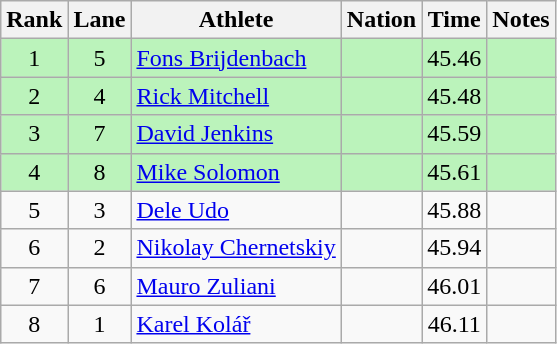<table class="wikitable sortable" style="text-align:center">
<tr>
<th>Rank</th>
<th>Lane</th>
<th>Athlete</th>
<th>Nation</th>
<th>Time</th>
<th>Notes</th>
</tr>
<tr style="background:#bbf3bb;">
<td>1</td>
<td>5</td>
<td align=left><a href='#'>Fons Brijdenbach</a></td>
<td align=left></td>
<td>45.46</td>
<td></td>
</tr>
<tr style="background:#bbf3bb;">
<td>2</td>
<td>4</td>
<td align=left><a href='#'>Rick Mitchell</a></td>
<td align=left></td>
<td>45.48</td>
<td></td>
</tr>
<tr style="background:#bbf3bb;">
<td>3</td>
<td>7</td>
<td align=left><a href='#'>David Jenkins</a></td>
<td align=left></td>
<td>45.59</td>
<td></td>
</tr>
<tr style="background:#bbf3bb;">
<td>4</td>
<td>8</td>
<td align=left><a href='#'>Mike Solomon</a></td>
<td align=left></td>
<td>45.61</td>
<td></td>
</tr>
<tr>
<td>5</td>
<td>3</td>
<td align=left><a href='#'>Dele Udo</a></td>
<td align=left></td>
<td>45.88</td>
<td></td>
</tr>
<tr>
<td>6</td>
<td>2</td>
<td align=left><a href='#'>Nikolay Chernetskiy</a></td>
<td align=left></td>
<td>45.94</td>
<td></td>
</tr>
<tr>
<td>7</td>
<td>6</td>
<td align=left><a href='#'>Mauro Zuliani</a></td>
<td align=left></td>
<td>46.01</td>
<td></td>
</tr>
<tr>
<td>8</td>
<td>1</td>
<td align=left><a href='#'>Karel Kolář</a></td>
<td align=left></td>
<td>46.11</td>
<td></td>
</tr>
</table>
